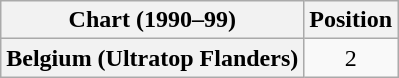<table class="wikitable plainrowheaders" style="text-align:center">
<tr>
<th scope="col">Chart (1990–99)</th>
<th scope="col">Position</th>
</tr>
<tr>
<th scope="row">Belgium (Ultratop Flanders)</th>
<td>2</td>
</tr>
</table>
